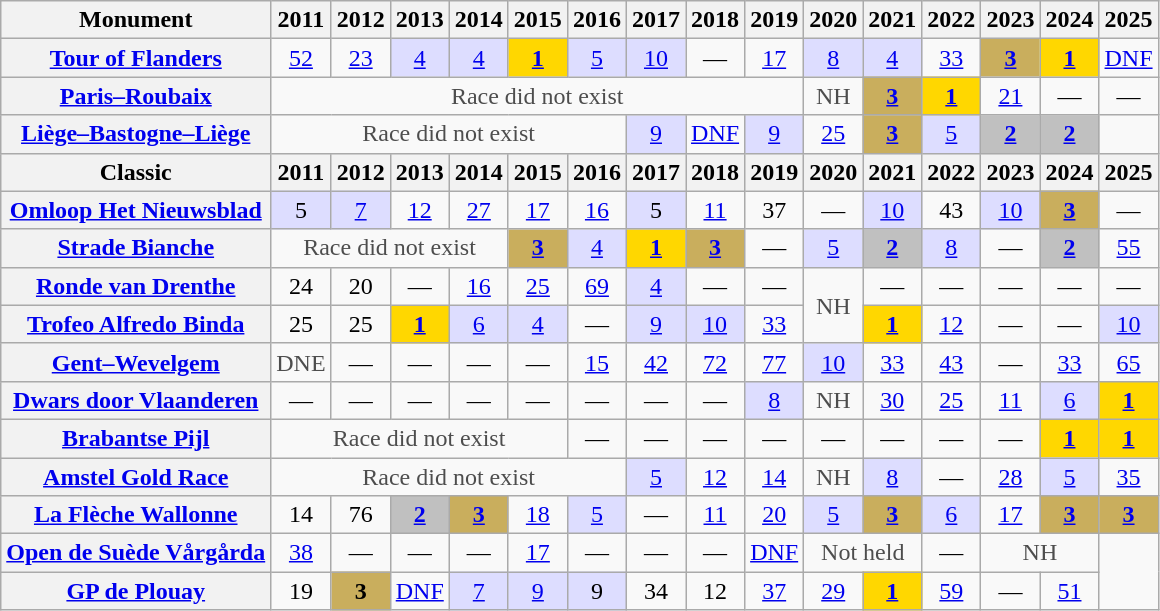<table class="wikitable plainrowheaders">
<tr>
<th>Monument</th>
<th>2011</th>
<th>2012</th>
<th>2013</th>
<th>2014</th>
<th>2015</th>
<th>2016</th>
<th>2017</th>
<th>2018</th>
<th>2019</th>
<th>2020</th>
<th>2021</th>
<th>2022</th>
<th>2023</th>
<th>2024</th>
<th>2025</th>
</tr>
<tr style="text-align:center;">
<th scope="row"><a href='#'>Tour of Flanders</a></th>
<td><a href='#'>52</a></td>
<td><a href='#'>23</a></td>
<td style="background:#ddf;"><a href='#'>4</a></td>
<td style="background:#ddf;"><a href='#'>4</a></td>
<td style="background:gold;"><a href='#'><strong>1</strong></a></td>
<td style="background:#ddf;"><a href='#'>5</a></td>
<td style="background:#ddf;"><a href='#'>10</a></td>
<td>—</td>
<td><a href='#'>17</a></td>
<td style="background:#ddf;"><a href='#'>8</a></td>
<td style="background:#ddf;"><a href='#'>4</a></td>
<td><a href='#'>33</a></td>
<th style="background:#C9AE5D;"><a href='#'>3</a></th>
<td style="background:gold;"><a href='#'><strong>1</strong></a></td>
<td><a href='#'>DNF</a></td>
</tr>
<tr style="text-align:center;">
<th scope="row"><a href='#'>Paris–Roubaix</a></th>
<td style="color:#4d4d4d;" colspan=9>Race did not exist</td>
<td style="color:#4d4d4d;">NH</td>
<th style="background:#C9AE5D;"><a href='#'>3</a></th>
<th style="background:gold;"><a href='#'>1</a></th>
<td><a href='#'>21</a></td>
<td>—</td>
<td>—</td>
</tr>
<tr style="text-align:center;">
<th scope="row"><a href='#'>Liège–Bastogne–Liège</a></th>
<td style="color:#4d4d4d;" colspan=6>Race did not exist</td>
<td style="background:#ddf;"><a href='#'>9</a></td>
<td><a href='#'>DNF</a></td>
<td style="background:#ddf;"><a href='#'>9</a></td>
<td><a href='#'>25</a></td>
<th style="background:#C9AE5D;"><a href='#'>3</a></th>
<td style="background:#ddf;"><a href='#'>5</a></td>
<th style="background:#C0C0C0;"><a href='#'>2</a></th>
<th style="background:#C0C0C0;"><a href='#'>2</a></th>
<td></td>
</tr>
<tr>
<th>Classic</th>
<th>2011</th>
<th>2012</th>
<th>2013</th>
<th>2014</th>
<th>2015</th>
<th>2016</th>
<th>2017</th>
<th>2018</th>
<th>2019</th>
<th>2020</th>
<th>2021</th>
<th>2022</th>
<th>2023</th>
<th>2024</th>
<th>2025</th>
</tr>
<tr style="text-align:center;">
<th scope="row"><a href='#'>Omloop Het Nieuwsblad</a></th>
<td style="background:#ddf;">5</td>
<td style="background:#ddf;"><a href='#'>7</a></td>
<td><a href='#'>12</a></td>
<td><a href='#'>27</a></td>
<td><a href='#'>17</a></td>
<td><a href='#'>16</a></td>
<td style="background:#ddf;">5</td>
<td><a href='#'>11</a></td>
<td>37</td>
<td>—</td>
<td style="background:#ddf;"><a href='#'>10</a></td>
<td>43</td>
<td style="background:#ddf;"><a href='#'>10</a></td>
<th style="background:#C9AE5D;"><a href='#'>3</a></th>
<td>—</td>
</tr>
<tr style="text-align:center;">
<th scope="row"><a href='#'>Strade Bianche</a></th>
<td style="color:#4d4d4d;" colspan=4>Race did not exist</td>
<td style="background:#C9AE5D;"><a href='#'><strong>3</strong></a></td>
<td style="background:#ddf;"><a href='#'>4</a></td>
<td style="background:gold;"><a href='#'><strong>1</strong></a></td>
<td style="background:#C9AE5D;"><a href='#'><strong>3</strong></a></td>
<td>—</td>
<td style="background:#ddf;"><a href='#'>5</a></td>
<td style="background:#C0C0C0;"><a href='#'><strong>2</strong></a></td>
<td style="background:#ddf;"><a href='#'>8</a></td>
<td>—</td>
<td style="background:#C0C0C0;"><a href='#'><strong>2</strong></a></td>
<td><a href='#'>55</a></td>
</tr>
<tr style="text-align:center;">
<th scope="row"><a href='#'>Ronde van Drenthe</a></th>
<td>24</td>
<td>20</td>
<td>—</td>
<td><a href='#'>16</a></td>
<td><a href='#'>25</a></td>
<td><a href='#'>69</a></td>
<td style="background:#ddf;"><a href='#'>4</a></td>
<td>—</td>
<td>—</td>
<td style="color:#4d4d4d;" rowspan=2>NH</td>
<td>—</td>
<td>—</td>
<td>—</td>
<td>—</td>
<td>—</td>
</tr>
<tr style="text-align:center;">
<th scope="row"><a href='#'>Trofeo Alfredo Binda</a></th>
<td>25</td>
<td>25</td>
<td style="background:gold;"><a href='#'><strong>1</strong></a></td>
<td style="background:#ddf;"><a href='#'>6</a></td>
<td style="background:#ddf;"><a href='#'>4</a></td>
<td>—</td>
<td style="background:#ddf;"><a href='#'>9</a></td>
<td style="background:#ddf;"><a href='#'>10</a></td>
<td><a href='#'>33</a></td>
<td style="background:gold;"><a href='#'><strong>1</strong></a></td>
<td><a href='#'>12</a></td>
<td>—</td>
<td>—</td>
<td style="background:#ddf;"><a href='#'>10</a></td>
</tr>
<tr style="text-align:center;">
<th scope="row"><a href='#'>Gent–Wevelgem</a></th>
<td style="color:#4d4d4d;">DNE</td>
<td>—</td>
<td>—</td>
<td>—</td>
<td>—</td>
<td><a href='#'>15</a></td>
<td><a href='#'>42</a></td>
<td><a href='#'>72</a></td>
<td><a href='#'>77</a></td>
<td style="background:#ddf;"><a href='#'>10</a></td>
<td><a href='#'>33</a></td>
<td><a href='#'>43</a></td>
<td>—</td>
<td><a href='#'>33</a></td>
<td><a href='#'>65</a></td>
</tr>
<tr style="text-align:center;">
<th scope="row"><a href='#'>Dwars door Vlaanderen</a></th>
<td>—</td>
<td>—</td>
<td>—</td>
<td>—</td>
<td>—</td>
<td>—</td>
<td>—</td>
<td>—</td>
<td style="background:#ddf;"><a href='#'>8</a></td>
<td style="color:#4d4d4d;">NH</td>
<td><a href='#'>30</a></td>
<td><a href='#'>25</a></td>
<td><a href='#'>11</a></td>
<td style="background:#ddf;"><a href='#'>6</a></td>
<td style="background:gold;"><a href='#'><strong>1</strong></a></td>
</tr>
<tr style="text-align:center;">
<th scope="row"><a href='#'>Brabantse Pijl</a></th>
<td style="color:#4d4d4d;" colspan=5>Race did not exist</td>
<td>—</td>
<td>—</td>
<td>—</td>
<td>—</td>
<td>—</td>
<td>—</td>
<td>—</td>
<td>—</td>
<td style="background:gold;"><a href='#'><strong>1</strong></a></td>
<td style="background:gold;"><a href='#'><strong>1</strong></a></td>
</tr>
<tr style="text-align:center;">
<th scope="row"><a href='#'>Amstel Gold Race</a></th>
<td style="color:#4d4d4d;" colspan=6>Race did not exist</td>
<td style="background:#ddf;"><a href='#'>5</a></td>
<td><a href='#'>12</a></td>
<td><a href='#'>14</a></td>
<td style="color:#4d4d4d;">NH</td>
<td style="background:#ddf;"><a href='#'>8</a></td>
<td>—</td>
<td><a href='#'>28</a></td>
<td style="background:#ddf;"><a href='#'>5</a></td>
<td><a href='#'>35</a></td>
</tr>
<tr style="text-align:center;">
<th scope="row"><a href='#'>La Flèche Wallonne</a></th>
<td>14</td>
<td>76</td>
<th style="background:#C0C0C0;"><a href='#'>2</a></th>
<th style="background:#C9AE5D;"><a href='#'>3</a></th>
<td><a href='#'>18</a></td>
<td style="background:#ddf;"><a href='#'>5</a></td>
<td>—</td>
<td><a href='#'>11</a></td>
<td><a href='#'>20</a></td>
<td style="background:#ddf;"><a href='#'>5</a></td>
<th style="background:#C9AE5D;"><a href='#'>3</a></th>
<td style="background:#ddf;"><a href='#'>6</a></td>
<td><a href='#'>17</a></td>
<th style="background:#C9AE5D;"><a href='#'>3</a></th>
<th style="background:#C9AE5D;"><a href='#'>3</a></th>
</tr>
<tr style="text-align:center;">
<th scope="row"><a href='#'>Open de Suède Vårgårda</a></th>
<td><a href='#'>38</a></td>
<td>—</td>
<td>—</td>
<td>—</td>
<td><a href='#'>17</a></td>
<td>—</td>
<td>—</td>
<td>—</td>
<td><a href='#'>DNF</a></td>
<td style="color:#4d4d4d;" colspan=2>Not held</td>
<td>—</td>
<td style="color:#4d4d4d;" colspan=2>NH</td>
</tr>
<tr style="text-align:center;">
<th scope="row"><a href='#'>GP de Plouay</a></th>
<td>19</td>
<td style="background:#C9AE5D;"><strong>3</strong></td>
<td><a href='#'>DNF</a></td>
<td style="background:#ddf;"><a href='#'>7</a></td>
<td style="background:#ddf;"><a href='#'>9</a></td>
<td style="background:#ddf;">9</td>
<td>34</td>
<td>12</td>
<td><a href='#'>37</a></td>
<td><a href='#'>29</a></td>
<th style="background:gold;"><a href='#'>1</a></th>
<td><a href='#'>59</a></td>
<td>—</td>
<td><a href='#'>51</a></td>
</tr>
</table>
